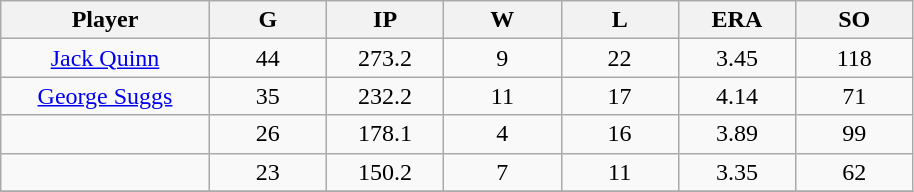<table class="wikitable sortable">
<tr>
<th bgcolor="#DDDDFF" width="16%">Player</th>
<th bgcolor="#DDDDFF" width="9%">G</th>
<th bgcolor="#DDDDFF" width="9%">IP</th>
<th bgcolor="#DDDDFF" width="9%">W</th>
<th bgcolor="#DDDDFF" width="9%">L</th>
<th bgcolor="#DDDDFF" width="9%">ERA</th>
<th bgcolor="#DDDDFF" width="9%">SO</th>
</tr>
<tr align="center">
<td><a href='#'>Jack Quinn</a></td>
<td>44</td>
<td>273.2</td>
<td>9</td>
<td>22</td>
<td>3.45</td>
<td>118</td>
</tr>
<tr align="center">
<td><a href='#'>George Suggs</a></td>
<td>35</td>
<td>232.2</td>
<td>11</td>
<td>17</td>
<td>4.14</td>
<td>71</td>
</tr>
<tr align="center">
<td></td>
<td>26</td>
<td>178.1</td>
<td>4</td>
<td>16</td>
<td>3.89</td>
<td>99</td>
</tr>
<tr align="center">
<td></td>
<td>23</td>
<td>150.2</td>
<td>7</td>
<td>11</td>
<td>3.35</td>
<td>62</td>
</tr>
<tr align="center">
</tr>
</table>
